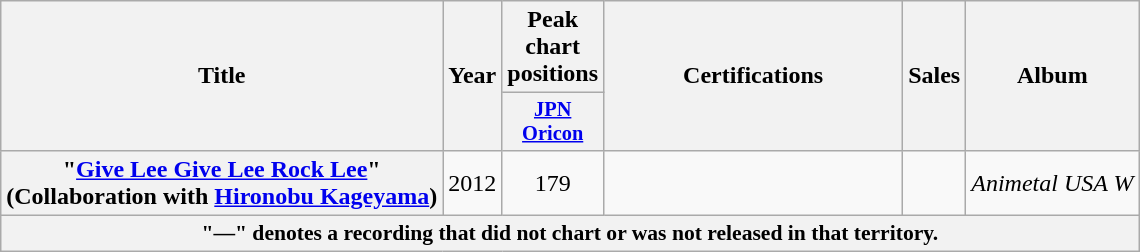<table class="wikitable plainrowheaders">
<tr>
<th scope="col" rowspan="2">Title</th>
<th scope="col" rowspan="2">Year</th>
<th scope="col" colspan="1">Peak chart positions</th>
<th scope="col" rowspan="2" style="width:12em;">Certifications<br></th>
<th scope="col" rowspan="2">Sales<br></th>
<th scope="col" rowspan="2">Album</th>
</tr>
<tr>
<th scope="col" style="width:4em;font-size:85%"><a href='#'>JPN<br>Oricon</a><br></th>
</tr>
<tr>
<th scope="row">"<a href='#'>Give Lee Give Lee Rock Lee</a>"<br>(Collaboration with <a href='#'>Hironobu Kageyama</a>)</th>
<td align="center">2012</td>
<td align="center">179</td>
<td></td>
<td></td>
<td align="center"><em>Animetal USA W</em></td>
</tr>
<tr>
<th align="center" colspan="6" style="font-size:90%">"—" denotes a recording that did not chart or was not released in that territory.</th>
</tr>
</table>
